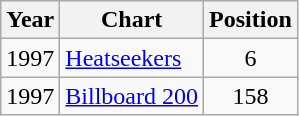<table class="wikitable">
<tr>
<th>Year</th>
<th>Chart</th>
<th>Position</th>
</tr>
<tr>
<td>1997</td>
<td><a href='#'>Heatseekers</a></td>
<td align="center">6</td>
</tr>
<tr>
<td>1997</td>
<td><a href='#'>Billboard 200</a></td>
<td align="center">158</td>
</tr>
</table>
